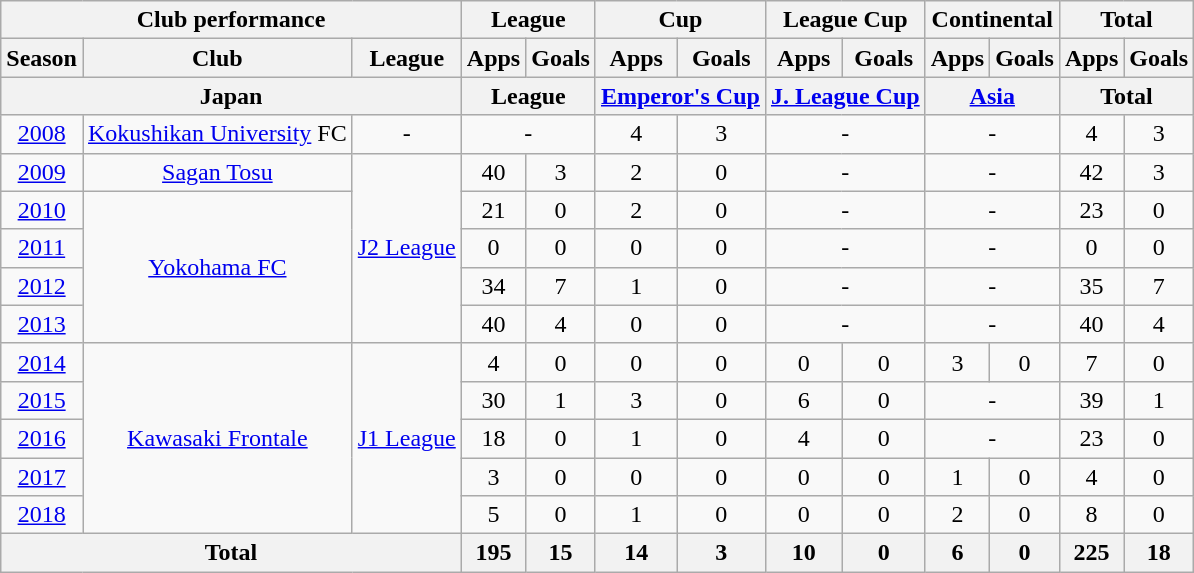<table class="wikitable" style="text-align:center;">
<tr>
<th colspan=3>Club performance</th>
<th colspan=2>League</th>
<th colspan=2>Cup</th>
<th colspan=2>League Cup</th>
<th colspan=2>Continental</th>
<th colspan=2>Total</th>
</tr>
<tr>
<th>Season</th>
<th>Club</th>
<th>League</th>
<th>Apps</th>
<th>Goals</th>
<th>Apps</th>
<th>Goals</th>
<th>Apps</th>
<th>Goals</th>
<th>Apps</th>
<th>Goals</th>
<th>Apps</th>
<th>Goals</th>
</tr>
<tr>
<th colspan=3>Japan</th>
<th colspan=2>League</th>
<th colspan=2><a href='#'>Emperor's Cup</a></th>
<th colspan=2><a href='#'>J. League Cup</a></th>
<th colspan=2><a href='#'>Asia</a></th>
<th colspan=2>Total</th>
</tr>
<tr>
<td><a href='#'>2008</a></td>
<td><a href='#'>Kokushikan University</a> FC</td>
<td>-</td>
<td colspan="2">-</td>
<td>4</td>
<td>3</td>
<td colspan="2">-</td>
<td colspan="2">-</td>
<td>4</td>
<td>3</td>
</tr>
<tr>
<td><a href='#'>2009</a></td>
<td><a href='#'>Sagan Tosu</a></td>
<td rowspan="5"><a href='#'>J2 League</a></td>
<td>40</td>
<td>3</td>
<td>2</td>
<td>0</td>
<td colspan="2">-</td>
<td colspan="2">-</td>
<td>42</td>
<td>3</td>
</tr>
<tr>
<td><a href='#'>2010</a></td>
<td rowspan="4"><a href='#'>Yokohama FC</a></td>
<td>21</td>
<td>0</td>
<td>2</td>
<td>0</td>
<td colspan="2">-</td>
<td colspan="2">-</td>
<td>23</td>
<td>0</td>
</tr>
<tr>
<td><a href='#'>2011</a></td>
<td>0</td>
<td>0</td>
<td>0</td>
<td>0</td>
<td colspan="2">-</td>
<td colspan="2">-</td>
<td>0</td>
<td>0</td>
</tr>
<tr>
<td><a href='#'>2012</a></td>
<td>34</td>
<td>7</td>
<td>1</td>
<td>0</td>
<td colspan="2">-</td>
<td colspan="2">-</td>
<td>35</td>
<td>7</td>
</tr>
<tr>
<td><a href='#'>2013</a></td>
<td>40</td>
<td>4</td>
<td>0</td>
<td>0</td>
<td colspan="2">-</td>
<td colspan="2">-</td>
<td>40</td>
<td>4</td>
</tr>
<tr>
<td><a href='#'>2014</a></td>
<td rowspan="5"><a href='#'>Kawasaki Frontale</a></td>
<td rowspan="5"><a href='#'>J1 League</a></td>
<td>4</td>
<td>0</td>
<td>0</td>
<td>0</td>
<td>0</td>
<td>0</td>
<td>3</td>
<td>0</td>
<td>7</td>
<td>0</td>
</tr>
<tr>
<td><a href='#'>2015</a></td>
<td>30</td>
<td>1</td>
<td>3</td>
<td>0</td>
<td>6</td>
<td>0</td>
<td colspan="2">-</td>
<td>39</td>
<td>1</td>
</tr>
<tr>
<td><a href='#'>2016</a></td>
<td>18</td>
<td>0</td>
<td>1</td>
<td>0</td>
<td>4</td>
<td>0</td>
<td colspan="2">-</td>
<td>23</td>
<td>0</td>
</tr>
<tr>
<td><a href='#'>2017</a></td>
<td>3</td>
<td>0</td>
<td>0</td>
<td>0</td>
<td>0</td>
<td>0</td>
<td>1</td>
<td>0</td>
<td>4</td>
<td>0</td>
</tr>
<tr>
<td><a href='#'>2018</a></td>
<td>5</td>
<td>0</td>
<td>1</td>
<td>0</td>
<td>0</td>
<td>0</td>
<td>2</td>
<td>0</td>
<td>8</td>
<td>0</td>
</tr>
<tr>
<th colspan=3>Total</th>
<th>195</th>
<th>15</th>
<th>14</th>
<th>3</th>
<th>10</th>
<th>0</th>
<th>6</th>
<th>0</th>
<th>225</th>
<th>18</th>
</tr>
</table>
